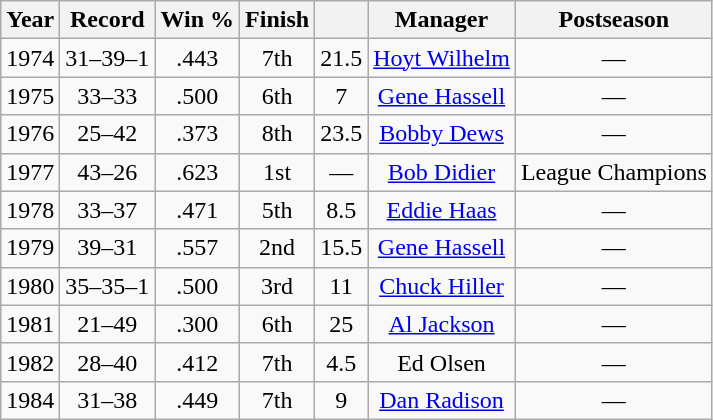<table class="wikitable" style="text-align:center;">
<tr>
<th>Year</th>
<th>Record</th>
<th>Win %</th>
<th>Finish</th>
<th></th>
<th>Manager</th>
<th>Postseason</th>
</tr>
<tr>
<td>1974</td>
<td>31–39–1</td>
<td>.443</td>
<td>7th</td>
<td>21.5</td>
<td><a href='#'>Hoyt Wilhelm</a></td>
<td>—</td>
</tr>
<tr>
<td>1975</td>
<td>33–33</td>
<td>.500</td>
<td>6th</td>
<td>7</td>
<td><a href='#'>Gene Hassell</a></td>
<td>—</td>
</tr>
<tr>
<td>1976</td>
<td>25–42</td>
<td>.373</td>
<td>8th</td>
<td>23.5</td>
<td><a href='#'>Bobby Dews</a></td>
<td>—</td>
</tr>
<tr>
<td>1977</td>
<td>43–26</td>
<td>.623</td>
<td>1st</td>
<td>—</td>
<td><a href='#'>Bob Didier</a></td>
<td>League Champions</td>
</tr>
<tr>
<td>1978</td>
<td>33–37</td>
<td>.471</td>
<td>5th</td>
<td>8.5</td>
<td><a href='#'>Eddie Haas</a></td>
<td>—</td>
</tr>
<tr>
<td>1979</td>
<td>39–31</td>
<td>.557</td>
<td>2nd</td>
<td>15.5</td>
<td><a href='#'>Gene Hassell</a></td>
<td>—</td>
</tr>
<tr>
<td>1980</td>
<td>35–35–1</td>
<td>.500</td>
<td>3rd</td>
<td>11</td>
<td><a href='#'>Chuck Hiller</a></td>
<td>—</td>
</tr>
<tr>
<td>1981</td>
<td>21–49</td>
<td>.300</td>
<td>6th</td>
<td>25</td>
<td><a href='#'>Al Jackson</a></td>
<td>—</td>
</tr>
<tr>
<td>1982</td>
<td>28–40</td>
<td>.412</td>
<td>7th</td>
<td>4.5</td>
<td>Ed Olsen</td>
<td>—</td>
</tr>
<tr>
<td>1984</td>
<td>31–38</td>
<td>.449</td>
<td>7th</td>
<td>9</td>
<td><a href='#'>Dan Radison</a></td>
<td>—</td>
</tr>
</table>
